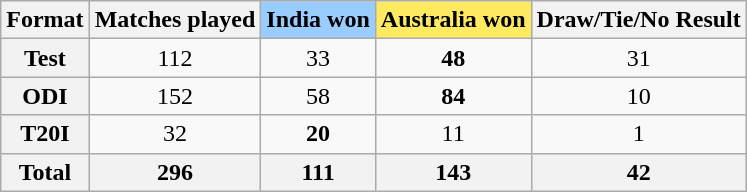<table class="wikitable" style="text-align:center">
<tr>
<th>Format</th>
<th>Matches played</th>
<th style="background:#99ccff;">India won</th>
<th style="background:#fdea60;">Australia won</th>
<th>Draw/Tie/No Result</th>
</tr>
<tr>
<th>Test</th>
<td>112</td>
<td>33</td>
<td><strong>48</strong></td>
<td>31</td>
</tr>
<tr>
<th>ODI</th>
<td>152</td>
<td>58</td>
<td><strong>84</strong></td>
<td>10</td>
</tr>
<tr>
<th>T20I</th>
<td>32</td>
<td><strong>20</strong></td>
<td>11</td>
<td>1</td>
</tr>
<tr>
<th>Total</th>
<th>296</th>
<th>111</th>
<th>143</th>
<th>42</th>
</tr>
</table>
